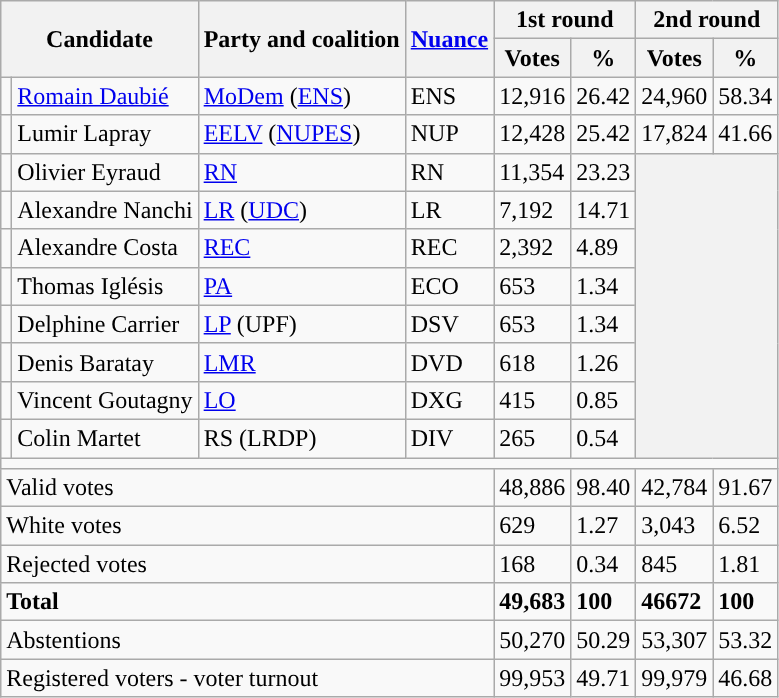<table class="wikitable">
<tr>
<th colspan="2" rowspan="2">Candidate</th>
<th rowspan="2">Party and coalition</th>
<th rowspan="2"><a href='#'>Nuance</a></th>
<th colspan="2">1st round</th>
<th colspan="2">2nd round</th>
</tr>
<tr>
<th>Votes</th>
<th>%</th>
<th>Votes</th>
<th>%</th>
</tr>
<tr>
<td style="background:"></td>
<td><a href='#'>Romain Daubié</a></td>
<td><a href='#'>MoDem</a> (<a href='#'>ENS</a>)</td>
<td><abbr>ENS</abbr></td>
<td>12,916</td>
<td>26.42</td>
<td>24,960</td>
<td>58.34</td>
</tr>
<tr>
<td style="background:"></td>
<td>Lumir Lapray</td>
<td><a href='#'>EELV</a> (<a href='#'>NUPES</a>)</td>
<td><abbr>NUP</abbr></td>
<td>12,428</td>
<td>25.42</td>
<td>17,824</td>
<td>41.66</td>
</tr>
<tr>
<td style="background:"></td>
<td>Olivier Eyraud</td>
<td><a href='#'>RN</a></td>
<td><abbr>RN</abbr></td>
<td>11,354</td>
<td>23.23</td>
<th colspan="2" rowspan="8"></th>
</tr>
<tr>
<td style="background:"></td>
<td>Alexandre Nanchi</td>
<td><a href='#'>LR</a> (<a href='#'>UDC</a>)</td>
<td><abbr>LR</abbr></td>
<td>7,192</td>
<td>14.71</td>
</tr>
<tr>
<td style="background:"></td>
<td>Alexandre Costa</td>
<td><a href='#'>REC</a></td>
<td><abbr>REC</abbr></td>
<td>2,392</td>
<td>4.89</td>
</tr>
<tr>
<td style="background:"></td>
<td>Thomas Iglésis</td>
<td><a href='#'>PA</a></td>
<td><abbr>ECO</abbr></td>
<td>653</td>
<td>1.34</td>
</tr>
<tr>
<td style="background:"></td>
<td>Delphine Carrier</td>
<td><a href='#'>LP</a> (<abbr>UPF</abbr>)</td>
<td><abbr>DSV</abbr></td>
<td>653</td>
<td>1.34</td>
</tr>
<tr>
<td style="background:"></td>
<td>Denis Baratay</td>
<td><a href='#'>LMR</a></td>
<td><abbr>DVD</abbr></td>
<td>618</td>
<td>1.26</td>
</tr>
<tr>
<td style="background:"></td>
<td>Vincent Goutagny</td>
<td><a href='#'>LO</a></td>
<td><abbr>DXG</abbr></td>
<td>415</td>
<td>0.85</td>
</tr>
<tr>
<td style="background:"></td>
<td>Colin Martet</td>
<td>RS (<abbr>LRDP</abbr>)</td>
<td><abbr>DIV</abbr></td>
<td>265</td>
<td>0.54</td>
</tr>
<tr>
<td colspan="8"></td>
</tr>
<tr>
<td colspan="4">Valid votes</td>
<td>48,886</td>
<td>98.40</td>
<td>42,784</td>
<td>91.67</td>
</tr>
<tr>
<td colspan="4">White votes</td>
<td>629</td>
<td>1.27</td>
<td>3,043</td>
<td>6.52</td>
</tr>
<tr>
<td colspan="4">Rejected votes</td>
<td>168</td>
<td>0.34</td>
<td>845</td>
<td>1.81</td>
</tr>
<tr>
<td colspan="4"><strong>Total</strong></td>
<td><strong>49,683</strong></td>
<td><strong>100</strong></td>
<td><strong>46672</strong></td>
<td><strong>100</strong></td>
</tr>
<tr>
<td colspan="4">Abstentions</td>
<td>50,270</td>
<td>50.29</td>
<td>53,307</td>
<td>53.32</td>
</tr>
<tr>
<td colspan="4">Registered voters - voter turnout</td>
<td>99,953</td>
<td>49.71</td>
<td>99,979</td>
<td>46.68</td>
</tr>
</table>
